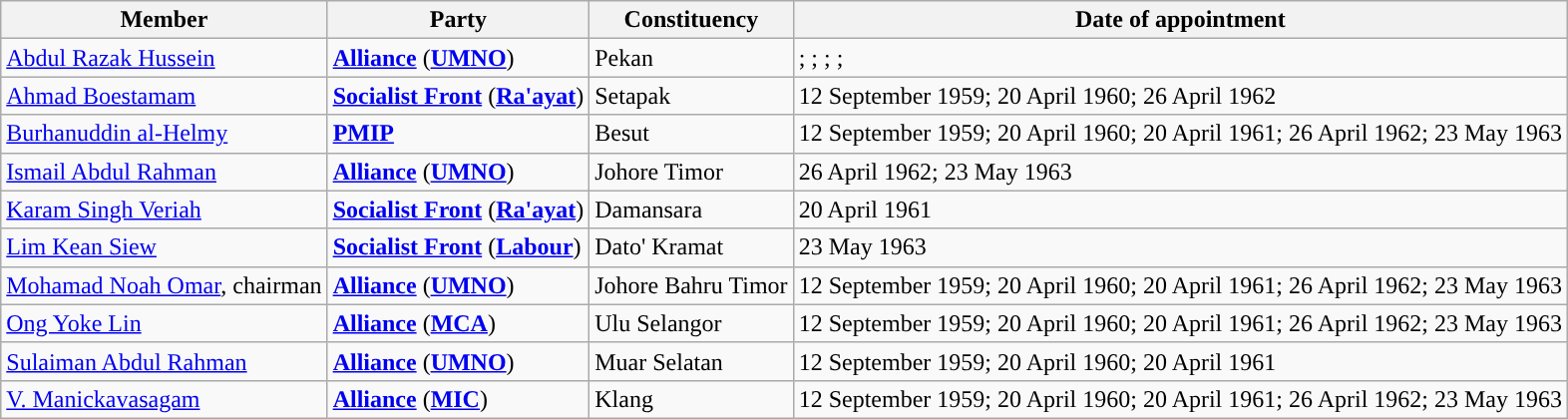<table class=wikitable>
<tr>
<th>Member</th>
<th>Party</th>
<th>Constituency</th>
<th>Date of appointment</th>
</tr>
<tr>
<td><a href='#'>Abdul Razak Hussein</a></td>
<td><strong><a href='#'>Alliance</a></strong> (<strong><a href='#'>UMNO</a></strong>)</td>
<td>Pekan</td>
<td>; ; ; ; </td>
</tr>
<tr>
<td><a href='#'>Ahmad Boestamam</a></td>
<td><strong><a href='#'>Socialist Front</a></strong> (<strong><a href='#'>Ra'ayat</a></strong>)</td>
<td>Setapak</td>
<td>12 September 1959; 20 April 1960; 26 April 1962</td>
</tr>
<tr>
<td><a href='#'>Burhanuddin al-Helmy</a></td>
<td><strong><a href='#'>PMIP</a></strong></td>
<td>Besut</td>
<td>12 September 1959; 20 April 1960; 20 April 1961; 26 April 1962; 23 May 1963</td>
</tr>
<tr>
<td><a href='#'>Ismail Abdul Rahman</a></td>
<td><strong><a href='#'>Alliance</a></strong> (<strong><a href='#'>UMNO</a></strong>)</td>
<td>Johore Timor</td>
<td>26 April 1962; 23 May 1963</td>
</tr>
<tr>
<td><a href='#'>Karam Singh Veriah</a></td>
<td><strong><a href='#'>Socialist Front</a></strong> (<strong><a href='#'>Ra'ayat</a></strong>)</td>
<td>Damansara</td>
<td>20 April 1961</td>
</tr>
<tr>
<td><a href='#'>Lim Kean Siew</a></td>
<td><strong><a href='#'>Socialist Front</a></strong> (<strong><a href='#'>Labour</a></strong>)</td>
<td>Dato' Kramat</td>
<td>23 May 1963</td>
</tr>
<tr>
<td><a href='#'>Mohamad Noah Omar</a>, chairman</td>
<td><strong><a href='#'>Alliance</a></strong> (<strong><a href='#'>UMNO</a></strong>)</td>
<td>Johore Bahru Timor</td>
<td>12 September 1959; 20 April 1960; 20 April 1961; 26 April 1962; 23 May 1963</td>
</tr>
<tr>
<td><a href='#'>Ong Yoke Lin</a></td>
<td><strong><a href='#'>Alliance</a></strong> (<strong><a href='#'>MCA</a></strong>)</td>
<td>Ulu Selangor</td>
<td>12 September 1959; 20 April 1960; 20 April 1961; 26 April 1962; 23 May 1963</td>
</tr>
<tr>
<td><a href='#'>Sulaiman Abdul Rahman</a></td>
<td><strong><a href='#'>Alliance</a></strong> (<strong><a href='#'>UMNO</a></strong>)</td>
<td>Muar Selatan</td>
<td>12 September 1959; 20 April 1960; 20 April 1961</td>
</tr>
<tr>
<td><a href='#'>V. Manickavasagam</a></td>
<td><strong><a href='#'>Alliance</a></strong> (<strong><a href='#'>MIC</a></strong>)</td>
<td>Klang</td>
<td>12 September 1959; 20 April 1960; 20 April 1961; 26 April 1962; 23 May 1963</td>
</tr>
</table>
